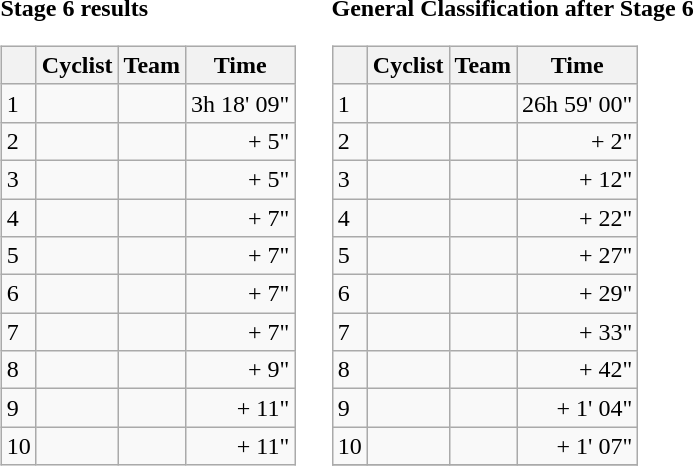<table>
<tr>
<td><strong>Stage 6 results</strong><br><table class="wikitable">
<tr>
<th></th>
<th>Cyclist</th>
<th>Team</th>
<th>Time</th>
</tr>
<tr>
<td>1</td>
<td></td>
<td></td>
<td align="right">3h 18' 09"</td>
</tr>
<tr>
<td>2</td>
<td></td>
<td></td>
<td align="right">+ 5"</td>
</tr>
<tr>
<td>3</td>
<td></td>
<td></td>
<td align="right">+ 5"</td>
</tr>
<tr>
<td>4</td>
<td></td>
<td></td>
<td align="right">+ 7"</td>
</tr>
<tr>
<td>5</td>
<td></td>
<td></td>
<td align="right">+ 7"</td>
</tr>
<tr>
<td>6</td>
<td></td>
<td></td>
<td align="right">+ 7"</td>
</tr>
<tr>
<td>7</td>
<td></td>
<td></td>
<td align="right">+ 7"</td>
</tr>
<tr>
<td>8</td>
<td></td>
<td></td>
<td align="right">+ 9"</td>
</tr>
<tr>
<td>9</td>
<td></td>
<td></td>
<td align="right">+ 11"</td>
</tr>
<tr>
<td>10</td>
<td></td>
<td></td>
<td align="right">+ 11"</td>
</tr>
</table>
</td>
<td></td>
<td><strong>General Classification after Stage 6</strong><br><table class="wikitable">
<tr>
<th></th>
<th>Cyclist</th>
<th>Team</th>
<th>Time</th>
</tr>
<tr>
<td>1</td>
<td> </td>
<td></td>
<td align="right">26h 59' 00"</td>
</tr>
<tr>
<td>2</td>
<td> </td>
<td></td>
<td align="right">+ 2"</td>
</tr>
<tr>
<td>3</td>
<td></td>
<td></td>
<td align="right">+ 12"</td>
</tr>
<tr>
<td>4</td>
<td></td>
<td></td>
<td align="right">+ 22"</td>
</tr>
<tr>
<td>5</td>
<td> </td>
<td></td>
<td align="right">+ 27"</td>
</tr>
<tr>
<td>6</td>
<td></td>
<td></td>
<td align="right">+ 29"</td>
</tr>
<tr>
<td>7</td>
<td></td>
<td></td>
<td align="right">+ 33"</td>
</tr>
<tr>
<td>8</td>
<td></td>
<td></td>
<td align="right">+ 42"</td>
</tr>
<tr>
<td>9</td>
<td></td>
<td></td>
<td align="right">+ 1' 04"</td>
</tr>
<tr>
<td>10</td>
<td></td>
<td></td>
<td align="right">+ 1' 07"</td>
</tr>
<tr>
</tr>
</table>
</td>
</tr>
</table>
